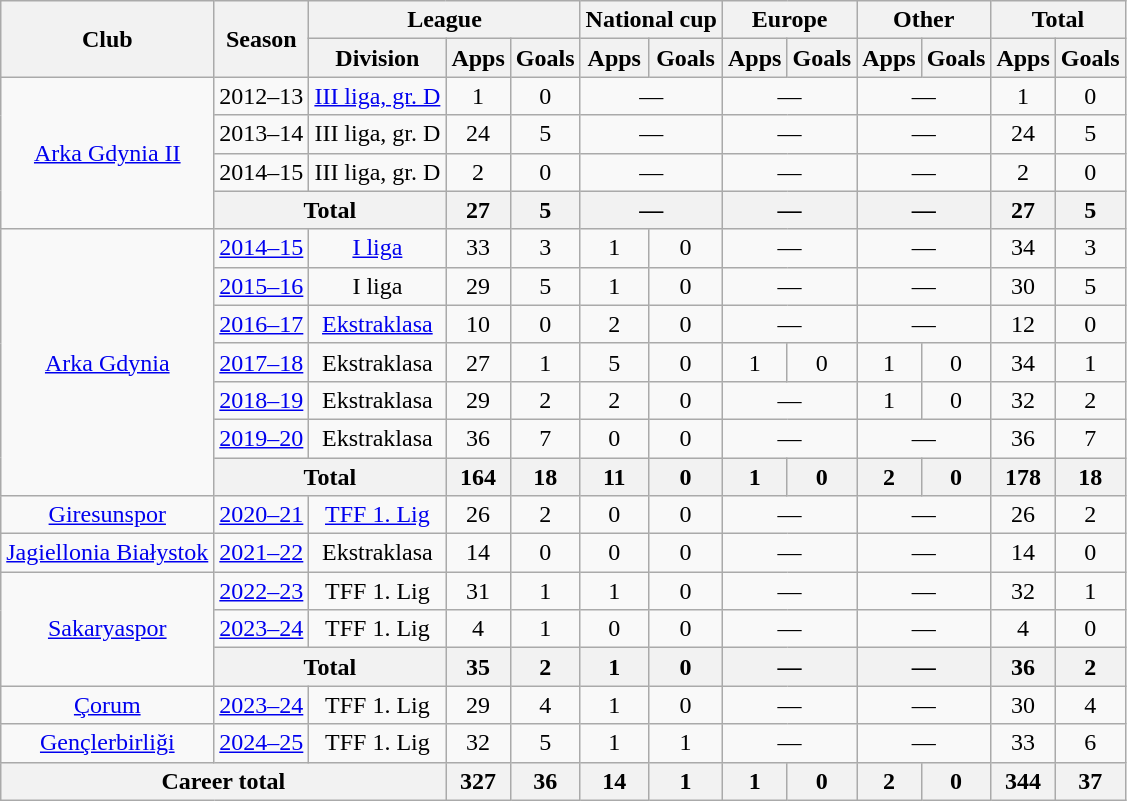<table class="wikitable" style="text-align: center;">
<tr>
<th rowspan="2">Club</th>
<th rowspan="2">Season</th>
<th colspan="3">League</th>
<th colspan="2">National cup</th>
<th colspan="2">Europe</th>
<th colspan="2">Other</th>
<th colspan="2">Total</th>
</tr>
<tr>
<th>Division</th>
<th>Apps</th>
<th>Goals</th>
<th>Apps</th>
<th>Goals</th>
<th>Apps</th>
<th>Goals</th>
<th>Apps</th>
<th>Goals</th>
<th>Apps</th>
<th>Goals</th>
</tr>
<tr>
<td rowspan="4"><a href='#'>Arka Gdynia II</a></td>
<td>2012–13</td>
<td><a href='#'>III liga, gr. D</a></td>
<td>1</td>
<td>0</td>
<td colspan="2">—</td>
<td colspan="2">—</td>
<td colspan="2">—</td>
<td>1</td>
<td>0</td>
</tr>
<tr>
<td>2013–14</td>
<td>III liga, gr. D</td>
<td>24</td>
<td>5</td>
<td colspan="2">—</td>
<td colspan="2">—</td>
<td colspan="2">—</td>
<td>24</td>
<td>5</td>
</tr>
<tr>
<td>2014–15</td>
<td>III liga, gr. D</td>
<td>2</td>
<td>0</td>
<td colspan="2">—</td>
<td colspan="2">—</td>
<td colspan="2">—</td>
<td>2</td>
<td>0</td>
</tr>
<tr>
<th colspan="2">Total</th>
<th>27</th>
<th>5</th>
<th colspan="2">—</th>
<th colspan="2">—</th>
<th colspan="2">—</th>
<th>27</th>
<th>5</th>
</tr>
<tr>
<td rowspan="7"><a href='#'>Arka Gdynia</a></td>
<td><a href='#'>2014–15</a></td>
<td><a href='#'>I liga</a></td>
<td>33</td>
<td>3</td>
<td>1</td>
<td>0</td>
<td colspan="2">—</td>
<td colspan="2">—</td>
<td>34</td>
<td>3</td>
</tr>
<tr>
<td><a href='#'>2015–16</a></td>
<td>I liga</td>
<td>29</td>
<td>5</td>
<td>1</td>
<td>0</td>
<td colspan="2">—</td>
<td colspan="2">—</td>
<td>30</td>
<td>5</td>
</tr>
<tr>
<td><a href='#'>2016–17</a></td>
<td><a href='#'>Ekstraklasa</a></td>
<td>10</td>
<td>0</td>
<td>2</td>
<td>0</td>
<td colspan="2">—</td>
<td colspan="2">—</td>
<td>12</td>
<td>0</td>
</tr>
<tr>
<td><a href='#'>2017–18</a></td>
<td>Ekstraklasa</td>
<td>27</td>
<td>1</td>
<td>5</td>
<td>0</td>
<td>1</td>
<td>0</td>
<td>1</td>
<td>0</td>
<td>34</td>
<td>1</td>
</tr>
<tr>
<td><a href='#'>2018–19</a></td>
<td>Ekstraklasa</td>
<td>29</td>
<td>2</td>
<td>2</td>
<td>0</td>
<td colspan="2">—</td>
<td>1</td>
<td>0</td>
<td>32</td>
<td>2</td>
</tr>
<tr>
<td><a href='#'>2019–20</a></td>
<td>Ekstraklasa</td>
<td>36</td>
<td>7</td>
<td>0</td>
<td>0</td>
<td colspan="2">—</td>
<td colspan="2">—</td>
<td>36</td>
<td>7</td>
</tr>
<tr>
<th colspan="2">Total</th>
<th>164</th>
<th>18</th>
<th>11</th>
<th>0</th>
<th>1</th>
<th>0</th>
<th>2</th>
<th>0</th>
<th>178</th>
<th>18</th>
</tr>
<tr>
<td><a href='#'>Giresunspor</a></td>
<td><a href='#'>2020–21</a></td>
<td><a href='#'>TFF 1. Lig</a></td>
<td>26</td>
<td>2</td>
<td>0</td>
<td>0</td>
<td colspan="2">—</td>
<td colspan="2">—</td>
<td>26</td>
<td>2</td>
</tr>
<tr>
<td><a href='#'>Jagiellonia Białystok</a></td>
<td><a href='#'>2021–22</a></td>
<td>Ekstraklasa</td>
<td>14</td>
<td>0</td>
<td>0</td>
<td>0</td>
<td colspan="2">—</td>
<td colspan="2">—</td>
<td>14</td>
<td>0</td>
</tr>
<tr>
<td rowspan="3"><a href='#'>Sakaryaspor</a></td>
<td><a href='#'>2022–23</a></td>
<td>TFF 1. Lig</td>
<td>31</td>
<td>1</td>
<td>1</td>
<td>0</td>
<td colspan="2">—</td>
<td colspan="2">—</td>
<td>32</td>
<td>1</td>
</tr>
<tr>
<td><a href='#'>2023–24</a></td>
<td>TFF 1. Lig</td>
<td>4</td>
<td>1</td>
<td>0</td>
<td>0</td>
<td colspan="2">—</td>
<td colspan="2">—</td>
<td>4</td>
<td>0</td>
</tr>
<tr>
<th colspan="2">Total</th>
<th>35</th>
<th>2</th>
<th>1</th>
<th>0</th>
<th colspan="2">—</th>
<th colspan="2">—</th>
<th>36</th>
<th>2</th>
</tr>
<tr>
<td><a href='#'>Çorum</a></td>
<td><a href='#'>2023–24</a></td>
<td>TFF 1. Lig</td>
<td>29</td>
<td>4</td>
<td>1</td>
<td>0</td>
<td colspan="2">—</td>
<td colspan="2">—</td>
<td>30</td>
<td>4</td>
</tr>
<tr>
<td><a href='#'>Gençlerbirliği</a></td>
<td><a href='#'>2024–25</a></td>
<td>TFF 1. Lig</td>
<td>32</td>
<td>5</td>
<td>1</td>
<td>1</td>
<td colspan="2">—</td>
<td colspan="2">—</td>
<td>33</td>
<td>6</td>
</tr>
<tr>
<th colspan="3">Career total</th>
<th>327</th>
<th>36</th>
<th>14</th>
<th>1</th>
<th>1</th>
<th>0</th>
<th>2</th>
<th>0</th>
<th>344</th>
<th>37</th>
</tr>
</table>
